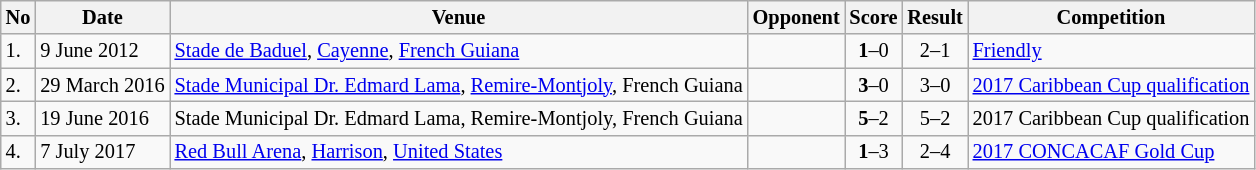<table class="wikitable" style="font-size:85%;">
<tr>
<th>No</th>
<th>Date</th>
<th>Venue</th>
<th>Opponent</th>
<th>Score</th>
<th>Result</th>
<th>Competition</th>
</tr>
<tr>
<td>1.</td>
<td>9 June 2012</td>
<td><a href='#'>Stade de Baduel</a>, <a href='#'>Cayenne</a>, <a href='#'>French Guiana</a></td>
<td></td>
<td align=center><strong>1</strong>–0</td>
<td align=center>2–1</td>
<td><a href='#'>Friendly</a></td>
</tr>
<tr>
<td>2.</td>
<td>29 March 2016</td>
<td><a href='#'>Stade Municipal Dr. Edmard Lama</a>, <a href='#'>Remire-Montjoly</a>, French Guiana</td>
<td></td>
<td align=center><strong>3</strong>–0</td>
<td align=center>3–0</td>
<td><a href='#'>2017 Caribbean Cup qualification</a></td>
</tr>
<tr>
<td>3.</td>
<td>19 June 2016</td>
<td>Stade Municipal Dr. Edmard Lama, Remire-Montjoly, French Guiana</td>
<td></td>
<td align=center><strong>5</strong>–2</td>
<td align=center>5–2</td>
<td>2017 Caribbean Cup qualification</td>
</tr>
<tr>
<td>4.</td>
<td>7 July 2017</td>
<td><a href='#'>Red Bull Arena</a>, <a href='#'>Harrison</a>, <a href='#'>United States</a></td>
<td></td>
<td align=center><strong>1</strong>–3</td>
<td align=center>2–4</td>
<td><a href='#'>2017 CONCACAF Gold Cup</a></td>
</tr>
</table>
